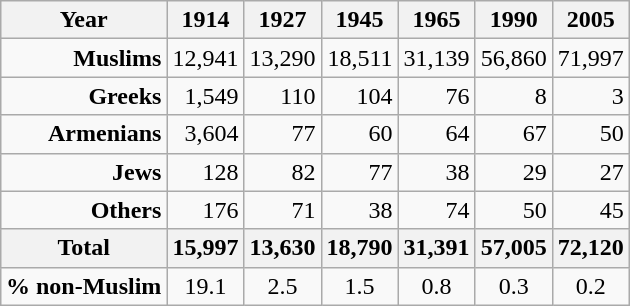<table class="wikitable" style="float:right; text-align:right">
<tr>
<th>Year</th>
<th>1914</th>
<th>1927</th>
<th>1945</th>
<th>1965</th>
<th>1990</th>
<th>2005</th>
</tr>
<tr>
<td><strong>Muslims</strong></td>
<td>12,941</td>
<td>13,290</td>
<td>18,511</td>
<td>31,139</td>
<td>56,860</td>
<td>71,997</td>
</tr>
<tr>
<td><strong>Greeks</strong></td>
<td>1,549</td>
<td>110</td>
<td>104</td>
<td>76</td>
<td>8</td>
<td>3</td>
</tr>
<tr>
<td><strong>Armenians</strong></td>
<td>3,604</td>
<td>77</td>
<td>60</td>
<td>64</td>
<td>67</td>
<td>50</td>
</tr>
<tr>
<td><strong>Jews</strong></td>
<td>128</td>
<td>82</td>
<td>77</td>
<td>38</td>
<td>29</td>
<td>27</td>
</tr>
<tr>
<td><strong>Others</strong></td>
<td>176</td>
<td>71</td>
<td>38</td>
<td>74</td>
<td>50</td>
<td>45</td>
</tr>
<tr>
<th>Total</th>
<th>15,997</th>
<th>13,630</th>
<th>18,790</th>
<th>31,391</th>
<th>57,005</th>
<th>72,120</th>
</tr>
<tr style="text-align:center">
<td><strong>% non-Muslim</strong></td>
<td>19.1</td>
<td>2.5</td>
<td>1.5</td>
<td>0.8</td>
<td>0.3</td>
<td>0.2</td>
</tr>
</table>
